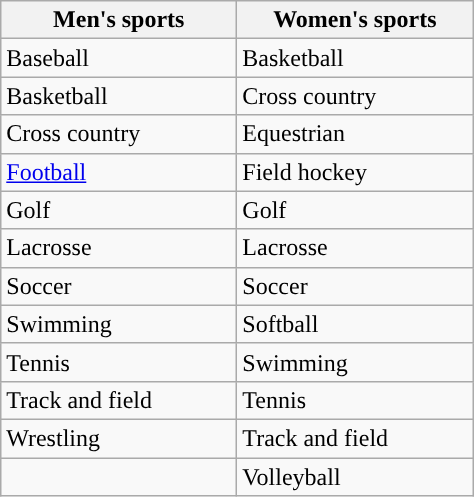<table class="wikitable"; style=" ">
<tr>
<th width=150px>Men's sports</th>
<th width=150px>Women's sports</th>
</tr>
<tr>
<td>Baseball</td>
<td>Basketball</td>
</tr>
<tr>
<td>Basketball</td>
<td>Cross country</td>
</tr>
<tr>
<td>Cross country</td>
<td>Equestrian</td>
</tr>
<tr>
<td><a href='#'>Football</a></td>
<td>Field hockey</td>
</tr>
<tr>
<td>Golf</td>
<td>Golf</td>
</tr>
<tr>
<td>Lacrosse</td>
<td>Lacrosse</td>
</tr>
<tr>
<td>Soccer</td>
<td>Soccer</td>
</tr>
<tr>
<td>Swimming</td>
<td>Softball</td>
</tr>
<tr>
<td>Tennis</td>
<td>Swimming</td>
</tr>
<tr>
<td>Track and field</td>
<td>Tennis</td>
</tr>
<tr>
<td>Wrestling</td>
<td>Track and field</td>
</tr>
<tr>
<td></td>
<td>Volleyball</td>
</tr>
</table>
